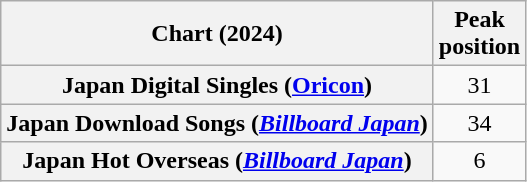<table class="wikitable sortable plainrowheaders" style="text-align:center">
<tr>
<th scope="col">Chart (2024)</th>
<th scope="col">Peak<br>position</th>
</tr>
<tr>
<th scope="row">Japan Digital Singles (<a href='#'>Oricon</a>)</th>
<td>31</td>
</tr>
<tr>
<th scope="row">Japan Download Songs (<em><a href='#'>Billboard Japan</a></em>)</th>
<td>34</td>
</tr>
<tr>
<th scope="row">Japan Hot Overseas (<em><a href='#'>Billboard Japan</a></em>)</th>
<td>6</td>
</tr>
</table>
